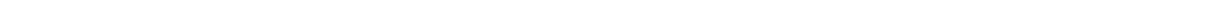<table style="width:1000px; text-align:center;">
<tr style="color:white;">
<td style="background:">5.38%</td>
<td style="background:">13.77%</td>
<td style="background:"><strong>73.79%</strong></td>
<td style="background:">7.06%</td>
</tr>
<tr>
<td></td>
<td></td>
<td></td>
<td></td>
</tr>
</table>
